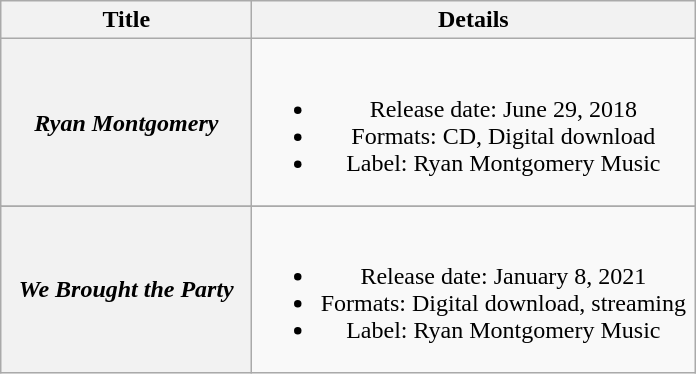<table class="wikitable plainrowheaders" style="text-align:center;">
<tr>
<th scope="col" style="width:10em;">Title</th>
<th scope="col" style="width:18em;">Details</th>
</tr>
<tr>
<th scope="row"><em>Ryan Montgomery</em></th>
<td><br><ul><li>Release date: June 29, 2018</li><li>Formats: CD, Digital download</li><li>Label: Ryan Montgomery Music</li></ul></td>
</tr>
<tr>
</tr>
<tr>
<th scope="row"><em>We Brought the Party</em></th>
<td><br><ul><li>Release date: January 8, 2021</li><li>Formats: Digital download, streaming</li><li>Label: Ryan Montgomery Music</li></ul></td>
</tr>
</table>
